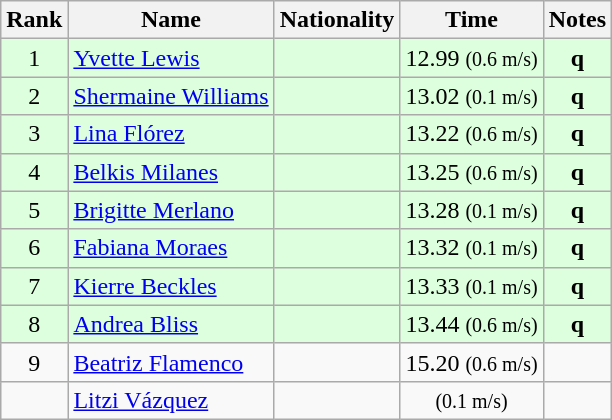<table class="wikitable sortable" style="text-align:center">
<tr>
<th>Rank</th>
<th>Name</th>
<th>Nationality</th>
<th>Time</th>
<th>Notes</th>
</tr>
<tr bgcolor=ddffdd>
<td>1</td>
<td align=left><a href='#'>Yvette Lewis</a></td>
<td></td>
<td>12.99 <small>(0.6 m/s)</small></td>
<td><strong>q</strong></td>
</tr>
<tr bgcolor=ddffdd>
<td>2</td>
<td align=left><a href='#'>Shermaine Williams</a></td>
<td></td>
<td>13.02 <small>(0.1 m/s)</small></td>
<td><strong>q</strong></td>
</tr>
<tr bgcolor=ddffdd>
<td>3</td>
<td align=left><a href='#'>Lina Flórez</a></td>
<td></td>
<td>13.22 <small>(0.6 m/s)</small></td>
<td><strong>q</strong></td>
</tr>
<tr bgcolor=ddffdd>
<td>4</td>
<td align=left><a href='#'>Belkis Milanes</a></td>
<td></td>
<td>13.25 <small>(0.6 m/s)</small></td>
<td><strong>q</strong></td>
</tr>
<tr bgcolor=ddffdd>
<td>5</td>
<td align=left><a href='#'>Brigitte Merlano</a></td>
<td></td>
<td>13.28 <small>(0.1 m/s)</small></td>
<td><strong>q</strong></td>
</tr>
<tr bgcolor=ddffdd>
<td>6</td>
<td align=left><a href='#'>Fabiana Moraes</a></td>
<td></td>
<td>13.32 <small>(0.1 m/s)</small></td>
<td><strong>q</strong></td>
</tr>
<tr bgcolor=ddffdd>
<td>7</td>
<td align=left><a href='#'>Kierre Beckles</a></td>
<td></td>
<td>13.33 <small>(0.1 m/s)</small></td>
<td><strong>q</strong></td>
</tr>
<tr bgcolor=ddffdd>
<td>8</td>
<td align=left><a href='#'>Andrea Bliss</a></td>
<td></td>
<td>13.44 <small>(0.6 m/s)</small></td>
<td><strong>q</strong></td>
</tr>
<tr>
<td>9</td>
<td align=left><a href='#'>Beatriz Flamenco</a></td>
<td></td>
<td>15.20 <small>(0.6 m/s)</small></td>
<td></td>
</tr>
<tr>
<td></td>
<td align=left><a href='#'>Litzi Vázquez</a></td>
<td></td>
<td> <small>(0.1 m/s)</small></td>
<td></td>
</tr>
</table>
